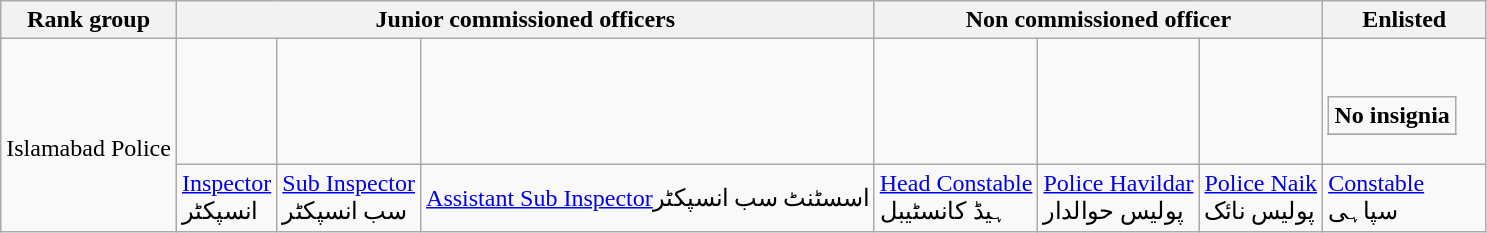<table class="wikitable">
<tr>
<th>Rank group</th>
<th colspan="3">Junior commissioned officers</th>
<th colspan="3">Non commissioned officer</th>
<th>Enlisted</th>
</tr>
<tr>
<td rowspan="2"><br>Islamabad Police</td>
<td></td>
<td></td>
<td></td>
<td></td>
<td></td>
<td></td>
<td><br><table class="wikitable">
<tr>
<td><strong>No insignia</strong></td>
</tr>
<tr>
</tr>
</table>
</td>
</tr>
<tr>
<td><a href='#'>Inspector</a><br>انسپکٹر</td>
<td><a href='#'>Sub Inspector</a><br>سب انسپکٹر</td>
<td><a href='#'>Assistant Sub Inspector</a>اسسٹنٹ سب انسپکٹر</td>
<td><a href='#'>Head Constable</a><br>ہیڈ کانسٹیبل</td>
<td><a href='#'>Police Havildar</a><br>پولیس حوالدار</td>
<td><a href='#'>Police Naik</a><br>پولیس نائک</td>
<td><a href='#'>Constable</a><br>سپاہی</td>
</tr>
</table>
